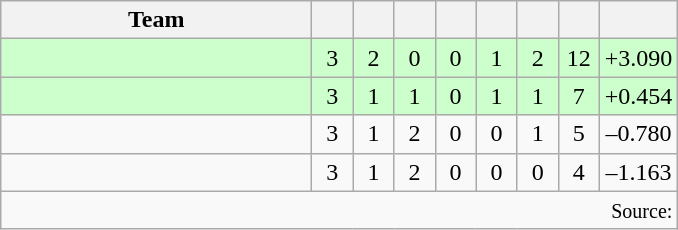<table class="wikitable" style="text-align:center">
<tr>
<th width=200>Team</th>
<th width=20></th>
<th width=20></th>
<th width=20></th>
<th width=20></th>
<th width=20></th>
<th width=20></th>
<th width=20></th>
<th width=45></th>
</tr>
<tr style="background:#cfc">
<td style="text-align:left;"></td>
<td>3</td>
<td>2</td>
<td>0</td>
<td>0</td>
<td>1</td>
<td>2</td>
<td>12</td>
<td>+3.090</td>
</tr>
<tr style="background:#cfc">
<td style="text-align:left;"></td>
<td>3</td>
<td>1</td>
<td>1</td>
<td>0</td>
<td>1</td>
<td>1</td>
<td>7</td>
<td>+0.454</td>
</tr>
<tr>
<td style="text-align:left;"></td>
<td>3</td>
<td>1</td>
<td>2</td>
<td>0</td>
<td>0</td>
<td>1</td>
<td>5</td>
<td>–0.780</td>
</tr>
<tr>
<td style="text-align:left;"></td>
<td>3</td>
<td>1</td>
<td>2</td>
<td>0</td>
<td>0</td>
<td>0</td>
<td>4</td>
<td>–1.163</td>
</tr>
<tr>
<td colspan="9" style="text-align:right;"><small>Source: </small></td>
</tr>
</table>
